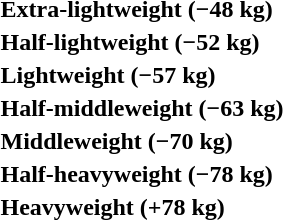<table>
<tr>
<th rowspan=2 style="text-align:left;">Extra-lightweight (−48 kg)</th>
<td rowspan=2></td>
<td rowspan=2></td>
<td></td>
</tr>
<tr>
<td></td>
</tr>
<tr>
<th rowspan=2 style="text-align:left;">Half-lightweight (−52 kg)</th>
<td rowspan=2></td>
<td rowspan=2></td>
<td></td>
</tr>
<tr>
<td></td>
</tr>
<tr>
<th rowspan=2 style="text-align:left;">Lightweight (−57 kg)</th>
<td rowspan=2></td>
<td rowspan=2></td>
<td></td>
</tr>
<tr>
<td></td>
</tr>
<tr>
<th rowspan=2 style="text-align:left;">Half-middleweight (−63 kg)</th>
<td rowspan=2></td>
<td rowspan=2></td>
<td></td>
</tr>
<tr>
<td></td>
</tr>
<tr>
<th rowspan=2 style="text-align:left;">Middleweight (−70 kg)</th>
<td rowspan=2></td>
<td rowspan=2></td>
<td></td>
</tr>
<tr>
<td></td>
</tr>
<tr>
<th rowspan=2 style="text-align:left;">Half-heavyweight (−78 kg)</th>
<td rowspan=2></td>
<td rowspan=2></td>
<td></td>
</tr>
<tr>
<td></td>
</tr>
<tr>
<th rowspan=2 style="text-align:left;">Heavyweight (+78 kg)</th>
<td rowspan=2></td>
<td rowspan=2></td>
<td></td>
</tr>
<tr>
<td></td>
</tr>
</table>
